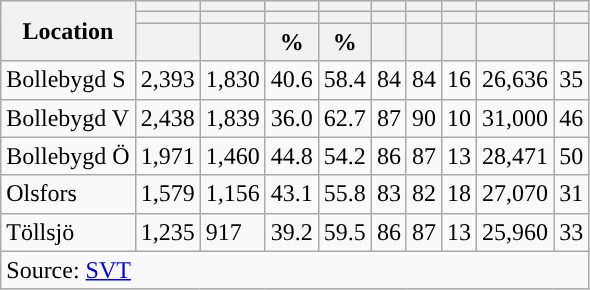<table role="presentation" class="wikitable sortable mw-collapsible">
<tr>
<th rowspan="3">Location</th>
<th></th>
<th></th>
<th></th>
<th></th>
<th></th>
<th></th>
<th></th>
<th></th>
<th></th>
</tr>
<tr>
<th></th>
<th></th>
<th style="background:"></th>
<th style="background:"></th>
<th></th>
<th></th>
<th></th>
<th></th>
<th></th>
</tr>
<tr>
<th data-sort-type="number"></th>
<th data-sort-type="number"></th>
<th data-sort-type="number">%</th>
<th data-sort-type="number">%</th>
<th data-sort-type="number"></th>
<th data-sort-type="number"></th>
<th data-sort-type="number"></th>
<th data-sort-type="number"></th>
<th data-sort-type="number"></th>
</tr>
<tr>
<td align="left">Bollebygd S</td>
<td>2,393</td>
<td>1,830</td>
<td>40.6</td>
<td>58.4</td>
<td>84</td>
<td>84</td>
<td>16</td>
<td>26,636</td>
<td>35</td>
</tr>
<tr>
<td align="left">Bollebygd V</td>
<td>2,438</td>
<td>1,839</td>
<td>36.0</td>
<td>62.7</td>
<td>87</td>
<td>90</td>
<td>10</td>
<td>31,000</td>
<td>46</td>
</tr>
<tr>
<td align="left">Bollebygd Ö</td>
<td>1,971</td>
<td>1,460</td>
<td>44.8</td>
<td>54.2</td>
<td>86</td>
<td>87</td>
<td>13</td>
<td>28,471</td>
<td>50</td>
</tr>
<tr>
<td align="left">Olsfors</td>
<td>1,579</td>
<td>1,156</td>
<td>43.1</td>
<td>55.8</td>
<td>83</td>
<td>82</td>
<td>18</td>
<td>27,070</td>
<td>31</td>
</tr>
<tr>
<td align="left">Töllsjö</td>
<td>1,235</td>
<td>917</td>
<td>39.2</td>
<td>59.5</td>
<td>86</td>
<td>87</td>
<td>13</td>
<td>25,960</td>
<td>33</td>
</tr>
<tr>
<td colspan="10" align="left">Source: <a href='#'>SVT</a></td>
</tr>
</table>
